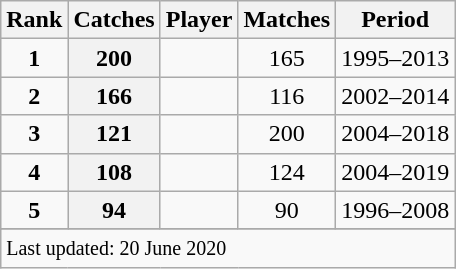<table class="wikitable plainrowheaders sortable">
<tr>
<th scope=col>Rank</th>
<th scope=col>Catches</th>
<th scope=col>Player</th>
<th scope=col>Matches</th>
<th scope=col>Period</th>
</tr>
<tr>
<td align=center><strong>1</strong></td>
<th scope=row style=text-align:center;>200</th>
<td></td>
<td align=center>165</td>
<td>1995–2013</td>
</tr>
<tr>
<td align=center><strong>2</strong></td>
<th scope=row style=text-align:center;>166</th>
<td></td>
<td align=center>116</td>
<td>2002–2014</td>
</tr>
<tr>
<td align=center><strong>3</strong></td>
<th scope=row style=text-align:center;>121</th>
<td></td>
<td align=center>200</td>
<td>2004–2018</td>
</tr>
<tr>
<td align=center><strong>4</strong></td>
<th scope=row style=text-align:center;>108</th>
<td></td>
<td align=center>124</td>
<td>2004–2019</td>
</tr>
<tr>
<td align=center><strong>5</strong></td>
<th scope=row style=text-align:center;>94</th>
<td></td>
<td align=center>90</td>
<td>1996–2008</td>
</tr>
<tr>
</tr>
<tr class=sortbottom>
<td colspan=5><small>Last updated: 20 June 2020</small></td>
</tr>
</table>
